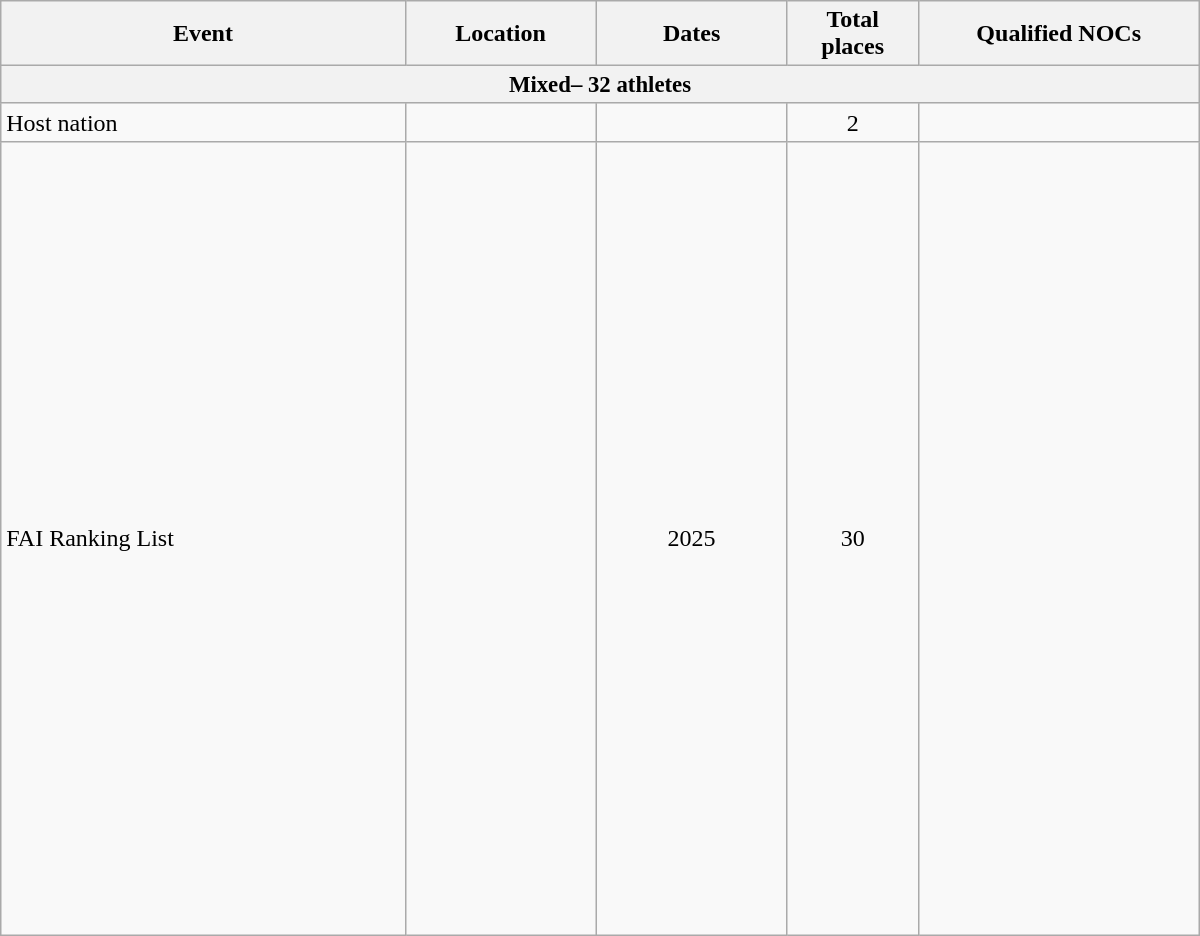<table class="wikitable" width=800>
<tr>
<th>Event</th>
<th width=120>Location</th>
<th width=120>Dates</th>
<th width=80>Total places</th>
<th width=180>Qualified NOCs</th>
</tr>
<tr style="font-size:95%;">
<th colspan=5>Mixed– 32 athletes</th>
</tr>
<tr>
<td>Host nation</td>
<td></td>
<td></td>
<td align="center">2</td>
<td><br></td>
</tr>
<tr>
<td>FAI Ranking List</td>
<td></td>
<td align="center">2025</td>
<td align="center">30</td>
<td><br><br><br><br><br><br><br><br><br><br><br><br><br><br><br><br><br><br><br><br><br><br><br><br><br><br><br><br><br></td>
</tr>
</table>
